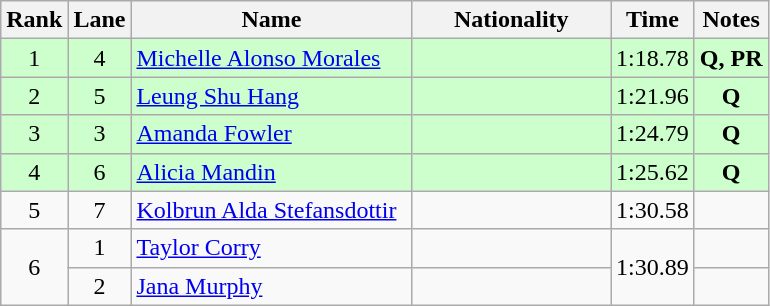<table class="wikitable sortable" style="text-align:center">
<tr>
<th>Rank</th>
<th>Lane</th>
<th style="width:180px">Name</th>
<th style="width:125px">Nationality</th>
<th>Time</th>
<th>Notes</th>
</tr>
<tr style="background:#cfc;">
<td>1</td>
<td>4</td>
<td style="text-align:left;"><a href='#'>Michelle Alonso Morales</a></td>
<td style="text-align:left;"></td>
<td>1:18.78</td>
<td><strong>Q, PR</strong></td>
</tr>
<tr style="background:#cfc;">
<td>2</td>
<td>5</td>
<td style="text-align:left;"><a href='#'>Leung Shu Hang</a></td>
<td style="text-align:left;"></td>
<td>1:21.96</td>
<td><strong>Q</strong></td>
</tr>
<tr style="background:#cfc;">
<td>3</td>
<td>3</td>
<td style="text-align:left;"><a href='#'>Amanda Fowler</a></td>
<td style="text-align:left;"></td>
<td>1:24.79</td>
<td><strong>Q</strong></td>
</tr>
<tr style="background:#cfc;">
<td>4</td>
<td>6</td>
<td style="text-align:left;"><a href='#'>Alicia Mandin</a></td>
<td style="text-align:left;"></td>
<td>1:25.62</td>
<td><strong>Q</strong></td>
</tr>
<tr>
<td>5</td>
<td>7</td>
<td style="text-align:left;"><a href='#'>Kolbrun Alda Stefansdottir</a></td>
<td style="text-align:left;"></td>
<td>1:30.58</td>
<td></td>
</tr>
<tr>
<td rowspan=2>6</td>
<td>1</td>
<td style="text-align:left;"><a href='#'>Taylor Corry</a></td>
<td style="text-align:left;"></td>
<td rowspan=2>1:30.89</td>
<td></td>
</tr>
<tr>
<td>2</td>
<td style="text-align:left;"><a href='#'>Jana Murphy</a></td>
<td style="text-align:left;"></td>
<td></td>
</tr>
</table>
